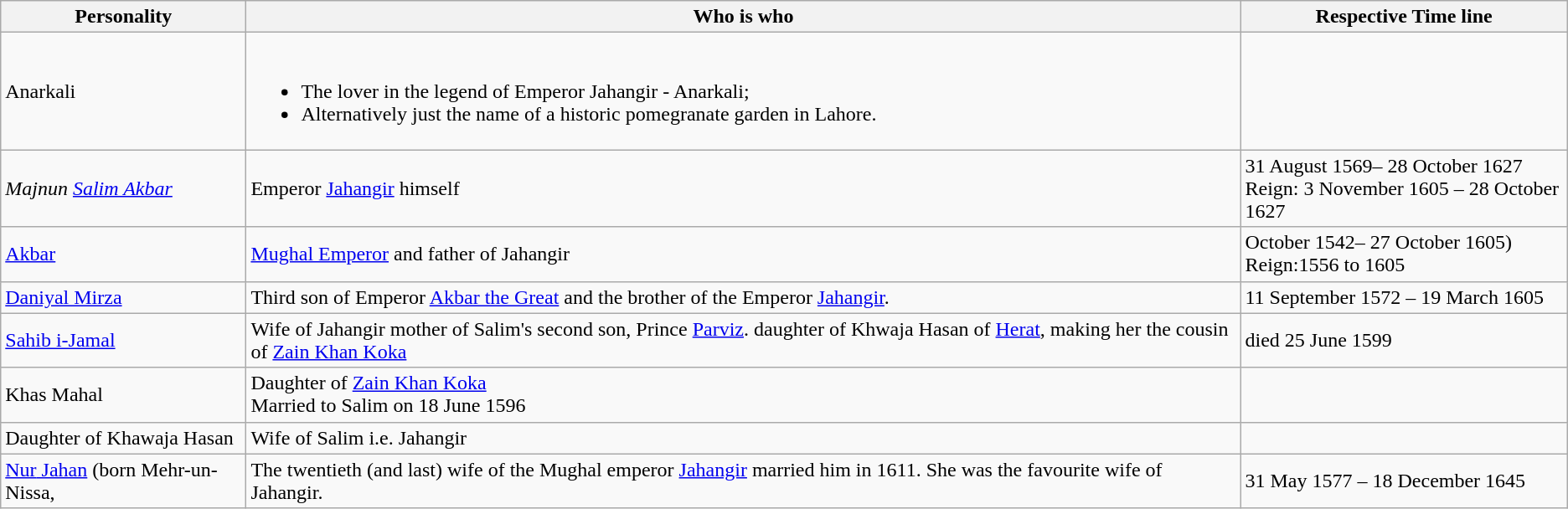<table class="wikitable">
<tr>
<th>Personality</th>
<th>Who is who</th>
<th>Respective Time line</th>
</tr>
<tr>
<td>Anarkali</td>
<td><br><ul><li>The lover in the legend of Emperor Jahangir <em>-</em> Anarkali;</li><li>Alternatively just the name of a historic pomegranate garden in Lahore.</li></ul></td>
<td></td>
</tr>
<tr>
<td><em>Majnun <a href='#'>Salim Akbar</a></em></td>
<td>Emperor <a href='#'>Jahangir</a> himself</td>
<td>31 August 1569– 28 October 1627<br>Reign: 3 November 1605 – 28 October 1627</td>
</tr>
<tr>
<td><a href='#'>Akbar</a></td>
<td><a href='#'>Mughal Emperor</a> and father of Jahangir</td>
<td>October 1542– 27 October 1605)<br>Reign:1556 to 1605</td>
</tr>
<tr>
<td><a href='#'>Daniyal Mirza</a></td>
<td>Third son of Emperor <a href='#'>Akbar the Great</a> and the brother of the Emperor <a href='#'>Jahangir</a>.</td>
<td>11 September 1572 – 19 March 1605</td>
</tr>
<tr>
<td><a href='#'>Sahib i-Jamal</a></td>
<td>Wife of Jahangir mother of Salim's second son, Prince <a href='#'>Parviz</a>. daughter of Khwaja Hasan of <a href='#'>Herat</a>, making her the cousin of <a href='#'>Zain Khan Koka</a></td>
<td>died  25 June 1599</td>
</tr>
<tr>
<td>Khas Mahal</td>
<td>Daughter of <a href='#'>Zain Khan Koka</a><br>Married to Salim on 18 June 1596</td>
<td></td>
</tr>
<tr>
<td>Daughter of Khawaja Hasan</td>
<td>Wife of Salim i.e. Jahangir</td>
<td></td>
</tr>
<tr>
<td><a href='#'><span>Nur</span> Jahan</a> (born Mehr-un-Nissa,</td>
<td>The twentieth (and last) wife of the Mughal emperor <a href='#'>Jahangir</a> married him in 1611. She was the favourite wife of Jahangir.</td>
<td>31 May 1577 – 18 December 1645</td>
</tr>
</table>
